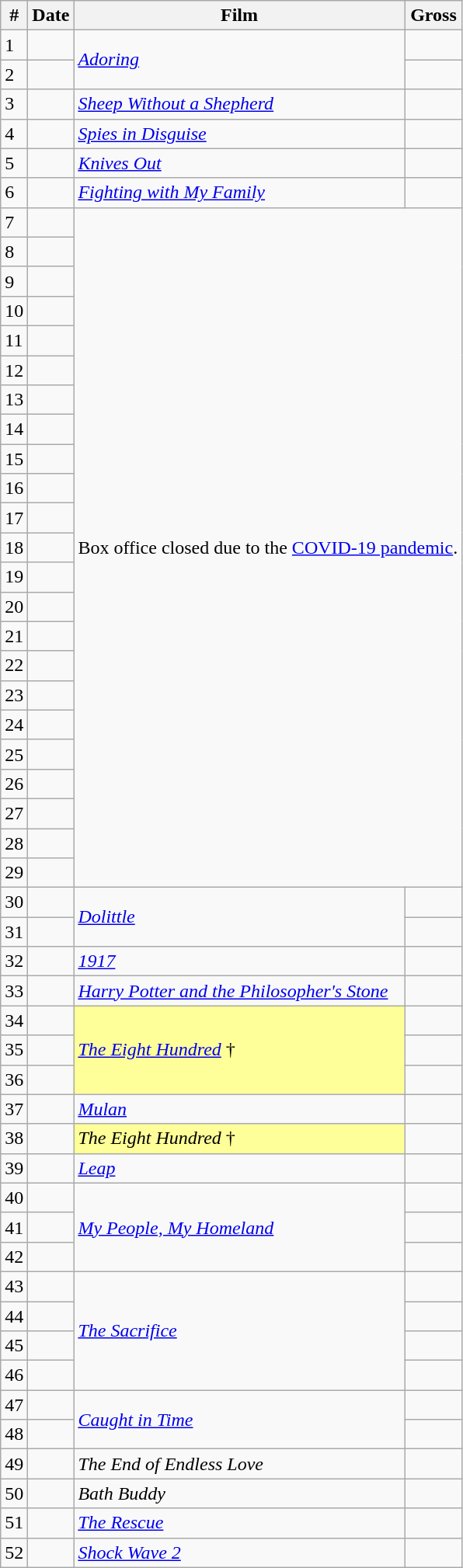<table class="wikitable sortable">
<tr>
<th>#</th>
<th>Date</th>
<th>Film</th>
<th>Gross</th>
</tr>
<tr>
<td>1</td>
<td></td>
<td rowspan="2"><em><a href='#'>Adoring</a></em></td>
<td></td>
</tr>
<tr>
<td>2</td>
<td></td>
<td></td>
</tr>
<tr>
<td>3</td>
<td></td>
<td><em><a href='#'>Sheep Without a Shepherd</a></em></td>
<td></td>
</tr>
<tr>
<td>4</td>
<td></td>
<td><em><a href='#'>Spies in Disguise</a></em></td>
<td></td>
</tr>
<tr>
<td>5</td>
<td></td>
<td><em><a href='#'>Knives Out</a></em></td>
<td></td>
</tr>
<tr>
<td>6</td>
<td></td>
<td><em><a href='#'>Fighting with My Family</a></em></td>
<td></td>
</tr>
<tr>
<td>7</td>
<td></td>
<td colspan="2" rowspan="23">Box office closed due to the <a href='#'>COVID-19 pandemic</a>.</td>
</tr>
<tr>
<td>8</td>
<td></td>
</tr>
<tr>
<td>9</td>
<td></td>
</tr>
<tr>
<td>10</td>
<td></td>
</tr>
<tr>
<td>11</td>
<td></td>
</tr>
<tr>
<td>12</td>
<td></td>
</tr>
<tr>
<td>13</td>
<td></td>
</tr>
<tr>
<td>14</td>
<td></td>
</tr>
<tr>
<td>15</td>
<td></td>
</tr>
<tr>
<td>16</td>
<td></td>
</tr>
<tr>
<td>17</td>
<td></td>
</tr>
<tr>
<td>18</td>
<td></td>
</tr>
<tr>
<td>19</td>
<td></td>
</tr>
<tr>
<td>20</td>
<td></td>
</tr>
<tr>
<td>21</td>
<td></td>
</tr>
<tr>
<td>22</td>
<td></td>
</tr>
<tr>
<td>23</td>
<td></td>
</tr>
<tr>
<td>24</td>
<td></td>
</tr>
<tr>
<td>25</td>
<td></td>
</tr>
<tr>
<td>26</td>
<td></td>
</tr>
<tr>
<td>27</td>
<td></td>
</tr>
<tr>
<td>28</td>
<td></td>
</tr>
<tr>
<td>29</td>
<td></td>
</tr>
<tr>
<td>30</td>
<td></td>
<td rowspan="2"><em><a href='#'>Dolittle</a></em></td>
<td></td>
</tr>
<tr>
<td>31</td>
<td></td>
<td></td>
</tr>
<tr>
<td>32</td>
<td></td>
<td><em><a href='#'>1917</a></em></td>
<td></td>
</tr>
<tr>
<td>33</td>
<td></td>
<td><em><a href='#'>Harry Potter and the Philosopher's Stone</a></em></td>
<td></td>
</tr>
<tr>
<td>34</td>
<td></td>
<td rowspan="3" style="background-color:#FFFF99"><em><a href='#'>The Eight Hundred</a></em> †</td>
<td></td>
</tr>
<tr>
<td>35</td>
<td></td>
<td></td>
</tr>
<tr>
<td>36</td>
<td></td>
<td></td>
</tr>
<tr>
<td>37</td>
<td></td>
<td><em><a href='#'>Mulan</a></em></td>
<td></td>
</tr>
<tr>
<td>38</td>
<td></td>
<td style="background-color:#FFFF99"><em>The Eight Hundred</em> †</td>
<td></td>
</tr>
<tr>
<td>39</td>
<td></td>
<td><em><a href='#'>Leap</a></em></td>
<td></td>
</tr>
<tr>
<td>40</td>
<td></td>
<td rowspan="3"><em><a href='#'>My People, My Homeland</a></em></td>
<td></td>
</tr>
<tr>
<td>41</td>
<td></td>
<td></td>
</tr>
<tr>
<td>42</td>
<td></td>
<td></td>
</tr>
<tr>
<td>43</td>
<td></td>
<td rowspan="4"><em><a href='#'>The Sacrifice</a></em></td>
<td></td>
</tr>
<tr>
<td>44</td>
<td></td>
<td></td>
</tr>
<tr>
<td>45</td>
<td></td>
<td></td>
</tr>
<tr>
<td>46</td>
<td></td>
<td></td>
</tr>
<tr>
<td>47</td>
<td></td>
<td rowspan="2"><em><a href='#'>Caught in Time</a></em></td>
<td></td>
</tr>
<tr>
<td>48</td>
<td></td>
<td></td>
</tr>
<tr>
<td>49</td>
<td></td>
<td><em>The End of Endless Love</em></td>
<td></td>
</tr>
<tr>
<td>50</td>
<td></td>
<td><em>Bath Buddy</em></td>
<td></td>
</tr>
<tr>
<td>51</td>
<td></td>
<td><em><a href='#'>The Rescue</a></em></td>
<td></td>
</tr>
<tr>
<td>52</td>
<td></td>
<td><em><a href='#'>Shock Wave 2</a></em></td>
<td></td>
</tr>
</table>
